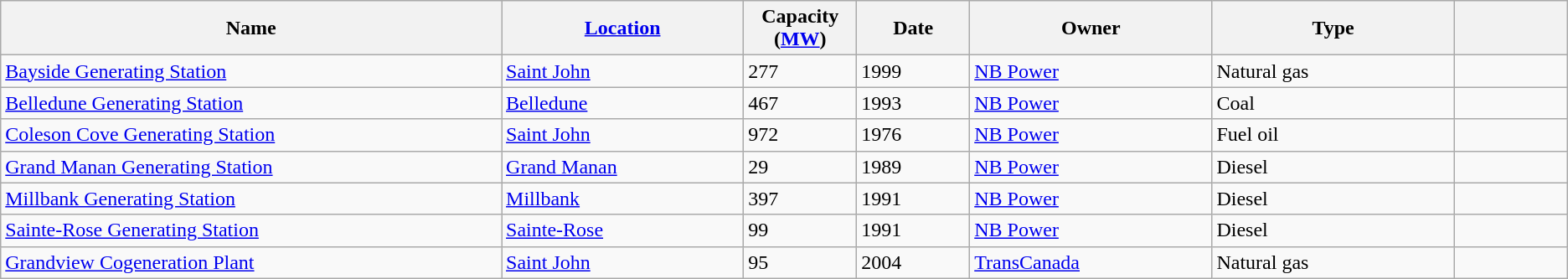<table class="wikitable sortable">
<tr>
<th width="31%">Name</th>
<th width="15%"><a href='#'>Location</a></th>
<th width="7%">Capacity (<a href='#'>MW</a>)</th>
<th width="7%">Date</th>
<th width="15%">Owner</th>
<th width="15%">Type</th>
<th width="7%"></th>
</tr>
<tr>
<td><a href='#'>Bayside Generating Station</a></td>
<td><a href='#'>Saint John</a></td>
<td>277</td>
<td>1999</td>
<td><a href='#'>NB Power</a></td>
<td>Natural gas</td>
<td></td>
</tr>
<tr>
<td><a href='#'>Belledune Generating Station</a></td>
<td><a href='#'>Belledune</a></td>
<td>467</td>
<td>1993</td>
<td><a href='#'>NB Power</a></td>
<td>Coal</td>
<td></td>
</tr>
<tr>
<td><a href='#'>Coleson Cove Generating Station</a></td>
<td><a href='#'>Saint John</a></td>
<td>972</td>
<td>1976</td>
<td><a href='#'>NB Power</a></td>
<td>Fuel oil</td>
<td></td>
</tr>
<tr>
<td><a href='#'>Grand Manan Generating Station</a></td>
<td><a href='#'>Grand Manan</a></td>
<td>29</td>
<td>1989</td>
<td><a href='#'>NB Power</a></td>
<td>Diesel</td>
<td></td>
</tr>
<tr>
<td><a href='#'>Millbank Generating Station</a></td>
<td><a href='#'>Millbank</a></td>
<td>397</td>
<td>1991</td>
<td><a href='#'>NB Power</a></td>
<td>Diesel</td>
<td></td>
</tr>
<tr>
<td><a href='#'>Sainte-Rose Generating Station</a></td>
<td><a href='#'>Sainte-Rose</a></td>
<td>99</td>
<td>1991</td>
<td><a href='#'>NB Power</a></td>
<td>Diesel</td>
<td></td>
</tr>
<tr>
<td><a href='#'>Grandview Cogeneration Plant</a></td>
<td><a href='#'>Saint John</a></td>
<td>95</td>
<td>2004</td>
<td><a href='#'>TransCanada</a></td>
<td>Natural gas</td>
<td></td>
</tr>
</table>
